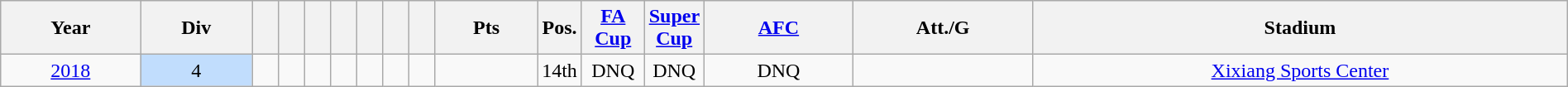<table class="wikitable sortable" width=100% style=text-align:Center>
<tr>
<th>Year</th>
<th>Div</th>
<th></th>
<th></th>
<th></th>
<th></th>
<th></th>
<th></th>
<th></th>
<th>Pts</th>
<th width=2%>Pos.</th>
<th width=4%><a href='#'>FA Cup</a></th>
<th width=2%><a href='#'>Super Cup</a></th>
<th><a href='#'>AFC</a></th>
<th>Att./G</th>
<th>Stadium</th>
</tr>
<tr>
<td><a href='#'>2018</a></td>
<td bgcolor="#c1ddfd">4</td>
<td></td>
<td></td>
<td></td>
<td></td>
<td></td>
<td></td>
<td></td>
<td></td>
<td>14th</td>
<td>DNQ</td>
<td>DNQ</td>
<td>DNQ</td>
<td></td>
<td><a href='#'>Xixiang Sports Center</a></td>
</tr>
</table>
